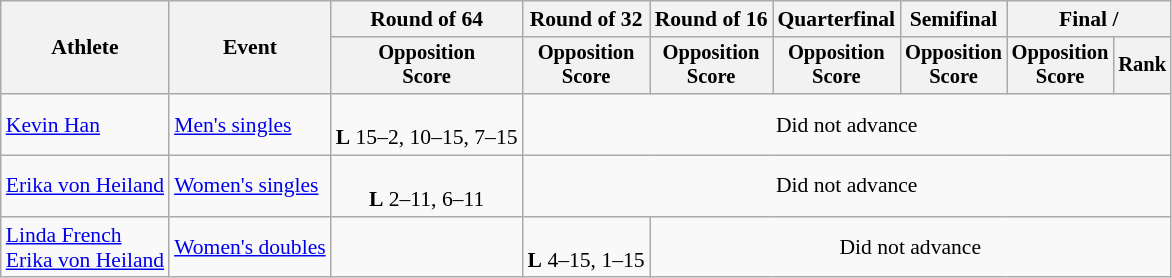<table class=wikitable style=font-size:90%;text-align:center>
<tr>
<th rowspan=2>Athlete</th>
<th rowspan=2>Event</th>
<th>Round of 64</th>
<th>Round of 32</th>
<th>Round of 16</th>
<th>Quarterfinal</th>
<th>Semifinal</th>
<th colspan=2>Final / </th>
</tr>
<tr style=font-size:95%>
<th>Opposition<br>Score</th>
<th>Opposition<br>Score</th>
<th>Opposition<br>Score</th>
<th>Opposition<br>Score</th>
<th>Opposition<br>Score</th>
<th>Opposition<br>Score</th>
<th>Rank</th>
</tr>
<tr>
<td align=left><a href='#'>Kevin Han</a></td>
<td align=left><a href='#'>Men's singles</a></td>
<td><br><strong>L</strong> 15–2, 10–15, 7–15</td>
<td colspan=6>Did not advance</td>
</tr>
<tr>
<td align=left><a href='#'>Erika von Heiland</a></td>
<td align=left><a href='#'>Women's singles</a></td>
<td><br><strong>L</strong> 2–11, 6–11</td>
<td colspan=6>Did not advance</td>
</tr>
<tr>
<td align=left><a href='#'>Linda French</a><br><a href='#'>Erika von Heiland</a></td>
<td align=left><a href='#'>Women's doubles</a></td>
<td></td>
<td><br><strong>L</strong> 4–15, 1–15</td>
<td colspan=5>Did not advance</td>
</tr>
</table>
